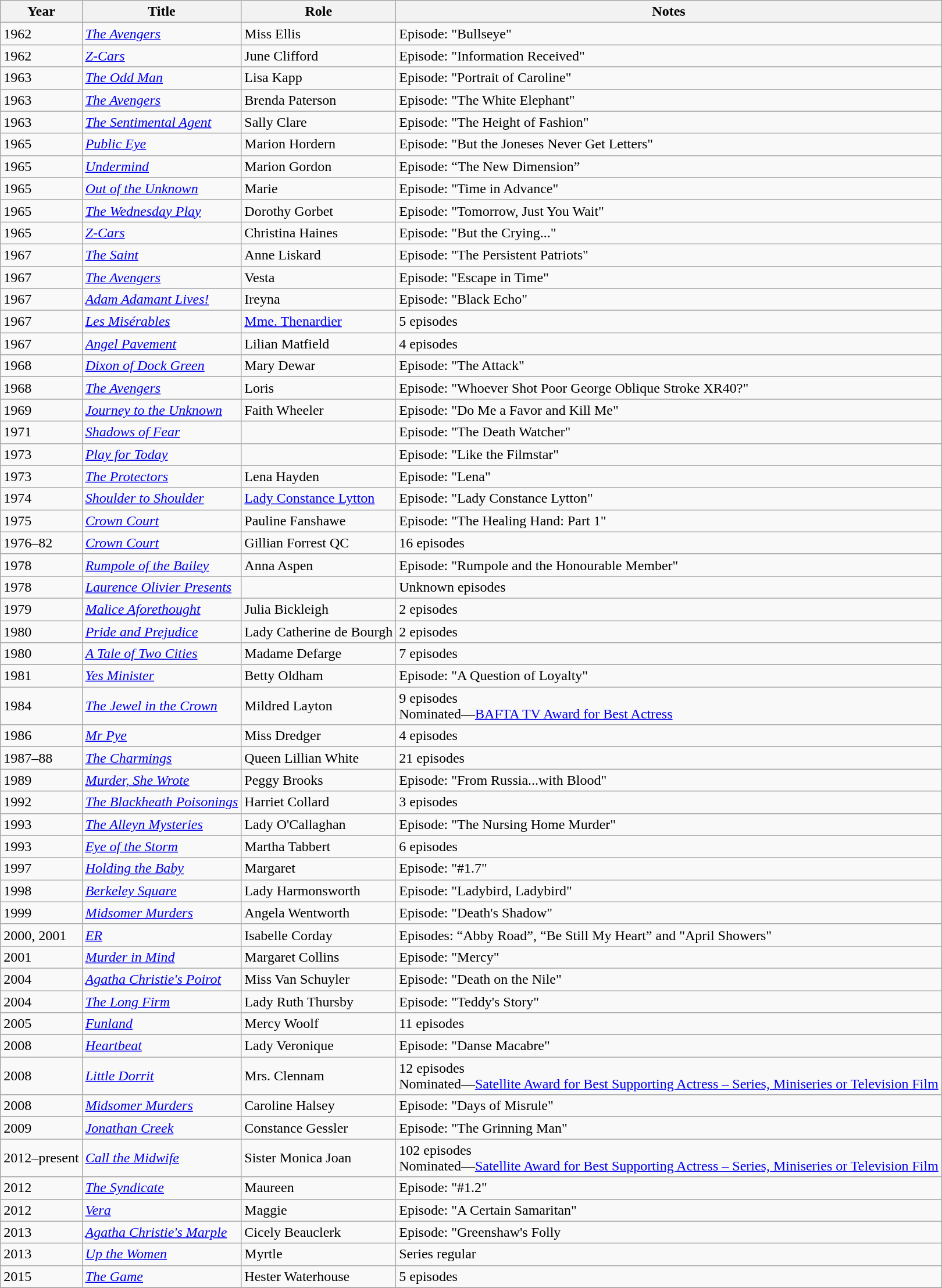<table class="wikitable sortable">
<tr>
<th>Year</th>
<th>Title</th>
<th>Role</th>
<th>Notes</th>
</tr>
<tr>
<td>1962</td>
<td><em><a href='#'>The Avengers</a></em></td>
<td>Miss Ellis</td>
<td>Episode: "Bullseye"</td>
</tr>
<tr>
<td>1962</td>
<td><em><a href='#'>Z-Cars</a></em></td>
<td>June Clifford</td>
<td>Episode: "Information Received"</td>
</tr>
<tr>
<td>1963</td>
<td><em><a href='#'>The Odd Man</a></em></td>
<td>Lisa Kapp</td>
<td>Episode: "Portrait of Caroline"</td>
</tr>
<tr>
<td>1963</td>
<td><em><a href='#'>The Avengers</a></em></td>
<td>Brenda Paterson</td>
<td>Episode: "The White Elephant"</td>
</tr>
<tr>
<td>1963</td>
<td><em><a href='#'>The Sentimental Agent</a></em></td>
<td>Sally Clare</td>
<td>Episode: "The Height of Fashion"</td>
</tr>
<tr>
<td>1965</td>
<td><em><a href='#'>Public Eye</a></em></td>
<td>Marion Hordern</td>
<td>Episode: "But the Joneses Never Get Letters"</td>
</tr>
<tr>
<td>1965</td>
<td><em><a href='#'>Undermind</a></em></td>
<td>Marion Gordon</td>
<td>Episode: “The New Dimension”</td>
</tr>
<tr>
<td>1965</td>
<td><em><a href='#'>Out of the Unknown</a></em></td>
<td>Marie</td>
<td>Episode: "Time in Advance"</td>
</tr>
<tr>
<td>1965</td>
<td><em><a href='#'>The Wednesday Play</a></em></td>
<td>Dorothy Gorbet</td>
<td>Episode: "Tomorrow, Just You Wait"</td>
</tr>
<tr>
<td>1965</td>
<td><em><a href='#'>Z-Cars</a></em></td>
<td>Christina Haines</td>
<td>Episode: "But the Crying..."</td>
</tr>
<tr>
<td>1967</td>
<td><em><a href='#'>The Saint</a></em></td>
<td>Anne Liskard</td>
<td>Episode: "The Persistent Patriots"</td>
</tr>
<tr>
<td>1967</td>
<td><em><a href='#'>The Avengers</a></em></td>
<td>Vesta</td>
<td>Episode: "Escape in Time"</td>
</tr>
<tr>
<td>1967</td>
<td><em><a href='#'>Adam Adamant Lives!</a></em></td>
<td>Ireyna</td>
<td>Episode: "Black Echo"</td>
</tr>
<tr>
<td>1967</td>
<td><em><a href='#'>Les Misérables</a></em></td>
<td><a href='#'>Mme. Thenardier</a></td>
<td>5 episodes</td>
</tr>
<tr>
<td>1967</td>
<td><em><a href='#'>Angel Pavement</a></em></td>
<td>Lilian Matfield</td>
<td>4 episodes</td>
</tr>
<tr>
<td>1968</td>
<td><em><a href='#'>Dixon of Dock Green</a></em></td>
<td>Mary Dewar</td>
<td>Episode: "The Attack"</td>
</tr>
<tr>
<td>1968</td>
<td><em><a href='#'>The Avengers</a></em></td>
<td>Loris</td>
<td>Episode: "Whoever Shot Poor George Oblique Stroke XR40?"</td>
</tr>
<tr>
<td>1969</td>
<td><em><a href='#'>Journey to the Unknown</a></em></td>
<td>Faith Wheeler</td>
<td>Episode: "Do Me a Favor and Kill Me"</td>
</tr>
<tr>
<td>1971</td>
<td><em><a href='#'>Shadows of Fear</a></em></td>
<td></td>
<td>Episode: "The Death Watcher"</td>
</tr>
<tr>
<td>1973</td>
<td><em><a href='#'>Play for Today</a></em></td>
<td></td>
<td>Episode: "Like the Filmstar"</td>
</tr>
<tr>
<td>1973</td>
<td><em><a href='#'>The Protectors</a></em></td>
<td>Lena Hayden</td>
<td>Episode: "Lena"</td>
</tr>
<tr>
<td>1974</td>
<td><em><a href='#'>Shoulder to Shoulder</a></em></td>
<td><a href='#'>Lady Constance Lytton</a></td>
<td>Episode: "Lady Constance Lytton"</td>
</tr>
<tr>
<td>1975</td>
<td><em><a href='#'>Crown Court</a></em></td>
<td>Pauline Fanshawe</td>
<td>Episode: "The Healing Hand: Part 1"</td>
</tr>
<tr>
<td>1976–82</td>
<td><em><a href='#'>Crown Court</a></em></td>
<td>Gillian Forrest QC</td>
<td>16 episodes</td>
</tr>
<tr>
<td>1978</td>
<td><em><a href='#'>Rumpole of the Bailey</a></em></td>
<td>Anna Aspen</td>
<td>Episode: "Rumpole and the Honourable Member"</td>
</tr>
<tr>
<td>1978</td>
<td><em><a href='#'>Laurence Olivier Presents</a></em></td>
<td></td>
<td>Unknown episodes</td>
</tr>
<tr>
<td>1979</td>
<td><em><a href='#'>Malice Aforethought</a></em></td>
<td>Julia Bickleigh</td>
<td>2 episodes</td>
</tr>
<tr>
<td>1980</td>
<td><em><a href='#'>Pride and Prejudice</a></em></td>
<td>Lady Catherine de Bourgh</td>
<td>2 episodes</td>
</tr>
<tr>
<td>1980</td>
<td><em><a href='#'>A Tale of Two Cities</a></em></td>
<td>Madame Defarge</td>
<td>7 episodes</td>
</tr>
<tr>
<td>1981</td>
<td><em><a href='#'>Yes Minister</a></em></td>
<td>Betty Oldham</td>
<td>Episode: "A Question of Loyalty"</td>
</tr>
<tr>
<td>1984</td>
<td><em><a href='#'>The Jewel in the Crown</a></em></td>
<td>Mildred Layton</td>
<td>9 episodes<br>Nominated—<a href='#'>BAFTA TV Award for Best Actress</a></td>
</tr>
<tr>
<td>1986</td>
<td><em><a href='#'>Mr Pye</a></em></td>
<td>Miss Dredger</td>
<td>4 episodes</td>
</tr>
<tr>
<td>1987–88</td>
<td><em><a href='#'>The Charmings</a></em></td>
<td>Queen Lillian White</td>
<td>21 episodes</td>
</tr>
<tr>
<td>1989</td>
<td><em><a href='#'>Murder, She Wrote</a></em></td>
<td>Peggy Brooks</td>
<td>Episode: "From Russia...with Blood"</td>
</tr>
<tr>
<td>1992</td>
<td><em><a href='#'>The Blackheath Poisonings</a></em></td>
<td>Harriet Collard</td>
<td>3 episodes</td>
</tr>
<tr>
<td>1993</td>
<td><em><a href='#'>The Alleyn Mysteries</a></em></td>
<td>Lady O'Callaghan</td>
<td>Episode: "The Nursing Home Murder"</td>
</tr>
<tr>
<td>1993</td>
<td><em><a href='#'>Eye of the Storm</a></em></td>
<td>Martha Tabbert</td>
<td>6 episodes</td>
</tr>
<tr>
<td>1997</td>
<td><em><a href='#'>Holding the Baby</a></em></td>
<td>Margaret</td>
<td>Episode: "#1.7"</td>
</tr>
<tr>
<td>1998</td>
<td><em><a href='#'>Berkeley Square</a></em></td>
<td>Lady Harmonsworth</td>
<td>Episode: "Ladybird, Ladybird"</td>
</tr>
<tr>
<td>1999</td>
<td><em><a href='#'>Midsomer Murders</a></em></td>
<td>Angela Wentworth</td>
<td>Episode: "Death's Shadow"</td>
</tr>
<tr>
<td>2000, 2001</td>
<td><em><a href='#'>ER</a></em></td>
<td>Isabelle Corday</td>
<td>Episodes: “Abby Road”, “Be Still My Heart” and "April Showers"</td>
</tr>
<tr>
<td>2001</td>
<td><em><a href='#'>Murder in Mind</a></em></td>
<td>Margaret Collins</td>
<td>Episode: "Mercy"</td>
</tr>
<tr>
<td>2004</td>
<td><em><a href='#'>Agatha Christie's Poirot</a></em></td>
<td>Miss Van Schuyler</td>
<td>Episode: "Death on the Nile"</td>
</tr>
<tr>
<td>2004</td>
<td><em><a href='#'>The Long Firm</a></em></td>
<td>Lady Ruth Thursby</td>
<td>Episode: "Teddy's Story"</td>
</tr>
<tr>
<td>2005</td>
<td><em><a href='#'>Funland</a></em></td>
<td>Mercy Woolf</td>
<td>11 episodes</td>
</tr>
<tr>
<td>2008</td>
<td><em><a href='#'>Heartbeat</a></em></td>
<td>Lady Veronique</td>
<td>Episode: "Danse Macabre"</td>
</tr>
<tr>
<td>2008</td>
<td><em><a href='#'>Little Dorrit</a></em></td>
<td>Mrs. Clennam</td>
<td>12 episodes<br>Nominated—<a href='#'>Satellite Award for Best Supporting Actress – Series, Miniseries or Television Film</a></td>
</tr>
<tr>
<td>2008</td>
<td><em><a href='#'>Midsomer Murders</a></em></td>
<td>Caroline Halsey</td>
<td>Episode: "Days of Misrule"</td>
</tr>
<tr>
<td>2009</td>
<td><em><a href='#'>Jonathan Creek</a></em></td>
<td>Constance Gessler</td>
<td>Episode: "The Grinning Man"</td>
</tr>
<tr>
<td>2012–present</td>
<td><em><a href='#'>Call the Midwife</a></em></td>
<td>Sister Monica Joan</td>
<td>102 episodes<br>Nominated—<a href='#'>Satellite Award for Best Supporting Actress – Series, Miniseries or Television Film</a></td>
</tr>
<tr>
<td>2012</td>
<td><em><a href='#'>The Syndicate</a></em></td>
<td>Maureen</td>
<td>Episode: "#1.2"</td>
</tr>
<tr>
<td>2012</td>
<td><em><a href='#'>Vera</a></em></td>
<td>Maggie</td>
<td>Episode: "A Certain Samaritan"</td>
</tr>
<tr>
<td>2013</td>
<td><em><a href='#'>Agatha Christie's Marple</a></em></td>
<td>Cicely Beauclerk</td>
<td>Episode: "Greenshaw's Folly</td>
</tr>
<tr>
<td>2013</td>
<td><em><a href='#'>Up the Women</a></em></td>
<td>Myrtle</td>
<td>Series regular</td>
</tr>
<tr>
<td>2015</td>
<td><em><a href='#'>The Game</a></em></td>
<td>Hester Waterhouse</td>
<td>5 episodes</td>
</tr>
<tr>
</tr>
</table>
